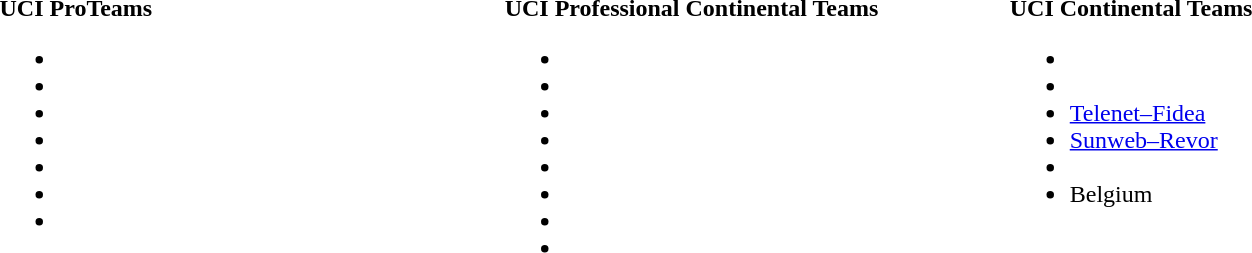<table>
<tr>
<td style="vertical-align:top; width:25%;"><strong>UCI ProTeams</strong><br><ul><li> </li><li> </li><li> </li><li> </li><li> </li><li> </li><li> </li></ul></td>
<td style="vertical-align:top; width:25%;"><strong>UCI Professional Continental Teams</strong><br><ul><li> </li><li> </li><li> </li><li> </li><li> </li><li> </li><li> </li><li> </li></ul></td>
<td style="vertical-align:top; width:25%;"><strong>UCI Continental Teams</strong><br><ul><li> </li><li> </li><li> <a href='#'>Telenet–Fidea</a></li><li> <a href='#'>Sunweb–Revor</a></li><li> </li><li> Belgium</li></ul></td>
</tr>
</table>
